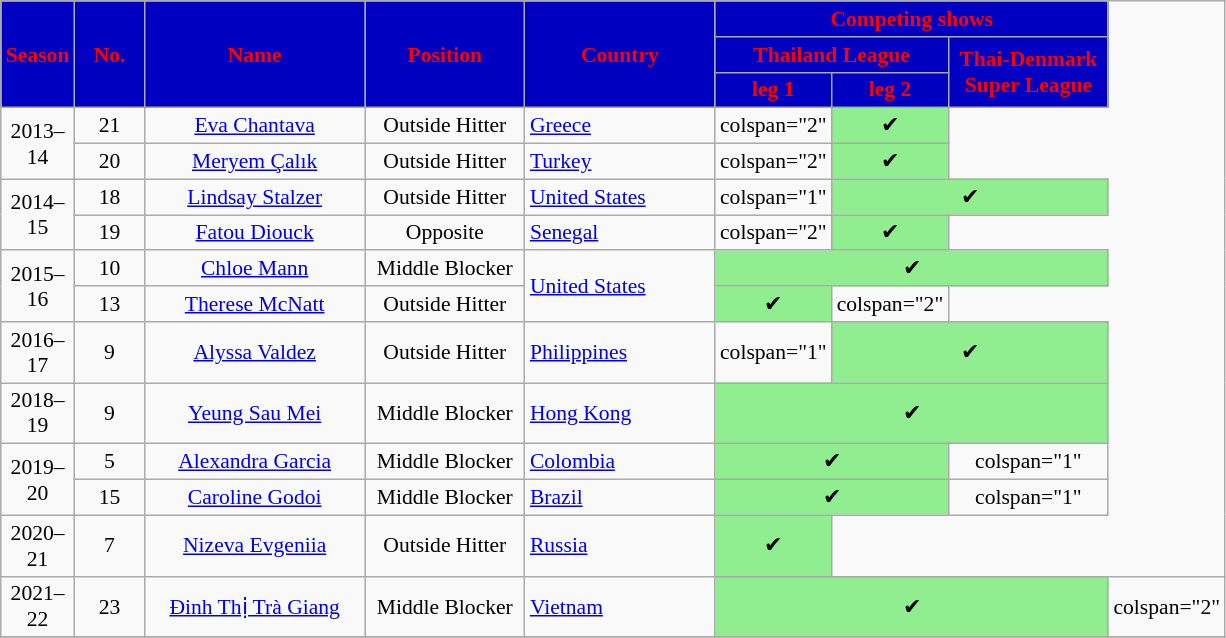<table class="wikitable" style="text-align:center;font-size:90%;">
<tr style= "background: #0000C0; color: #FF0000; font-weight:bold;">
<td rowspan="3" width="40">Season</td>
<td rowspan="3" width="40">No.</td>
<td rowspan="3" width="140">Name</td>
<td rowspan="3" width="100">Position</td>
<td rowspan="3" width="120">Country</td>
<td colspan="3">Competing shows</td>
</tr>
<tr style= "background: #0000C0; color: #FF0000; font-weight:bold;">
<td colspan="2" width="100">Thailand League</td>
<td rowspan="2" width="100">Thai-Denmark Super League</td>
</tr>
<tr style= "background: #0000C0; color: #FF0000; font-weight:bold;">
<td width="50">leg 1</td>
<td width="50">leg 2</td>
</tr>
<tr>
<td rowspan="2">2013–14</td>
<td>21</td>
<td><a href='#'>Eva Chantava</a></td>
<td>Outside Hitter</td>
<td align="left"> <a href='#'>Greece</a></td>
<td>colspan="2" </td>
<td colspan="1" style="background:lightgreen; text-align:center;">✔</td>
</tr>
<tr>
<td>20</td>
<td><a href='#'>Meryem Çalık</a></td>
<td>Outside Hitter</td>
<td align="left"> <a href='#'>Turkey</a></td>
<td>colspan="2" </td>
<td colspan="1" style="background:lightgreen; text-align:center;">✔</td>
</tr>
<tr>
<td rowspan="2">2014–15</td>
<td>18</td>
<td><a href='#'>Lindsay Stalzer</a></td>
<td>Outside Hitter</td>
<td align="left"> <a href='#'>United States</a></td>
<td>colspan="1" </td>
<td colspan="2" style="background:lightgreen; text-align:center;">✔</td>
</tr>
<tr>
<td>19</td>
<td><a href='#'>Fatou Diouck</a></td>
<td>Opposite</td>
<td align="left"> <a href='#'>Senegal</a></td>
<td>colspan="2" </td>
<td colspan="1" style="background:lightgreen; text-align:center;">✔</td>
</tr>
<tr>
<td rowspan=2>2015–16</td>
<td>10</td>
<td><a href='#'>Chloe Mann</a></td>
<td>Middle Blocker</td>
<td align="left" rowspan=2> <a href='#'>United States</a></td>
<td colspan="3" style="background:lightgreen; text-align:center;">✔</td>
</tr>
<tr>
<td>13</td>
<td><a href='#'>Therese McNatt</a></td>
<td>Outside Hitter</td>
<td colspan="1" style="background:lightgreen; text-align:center;">✔</td>
<td>colspan="2" </td>
</tr>
<tr>
<td>2016–17</td>
<td>9</td>
<td><a href='#'>Alyssa Valdez</a></td>
<td>Outside Hitter</td>
<td align="left"> <a href='#'>Philippines</a></td>
<td>colspan="1" </td>
<td colspan="2" style="background:lightgreen; text-align:center;">✔</td>
</tr>
<tr>
<td>2018–19</td>
<td>9</td>
<td><a href='#'>Yeung Sau Mei</a></td>
<td>Middle Blocker</td>
<td align="left"> <a href='#'>Hong Kong</a></td>
<td colspan="3" style="background:lightgreen; text-align:center;">✔</td>
</tr>
<tr>
<td rowspan=2>2019–20</td>
<td>5</td>
<td><a href='#'>Alexandra Garcia</a></td>
<td>Middle Blocker</td>
<td align="left"> <a href='#'>Colombia</a></td>
<td colspan="2" style="background:lightgreen; text-align:center;">✔</td>
<td>colspan="1" </td>
</tr>
<tr>
<td>15</td>
<td><a href='#'>Caroline Godoi</a></td>
<td>Middle Blocker</td>
<td align="left"> <a href='#'>Brazil</a></td>
<td colspan="2" style="background:lightgreen; text-align:center;">✔</td>
<td>colspan="1" </td>
</tr>
<tr>
<td>2020–21</td>
<td>7</td>
<td><a href='#'>Nizeva Evgeniia</a></td>
<td>Outside Hitter</td>
<td align="left"> <a href='#'>Russia</a></td>
<td colspan="1" style="background:lightgreen; text-align:center;">✔</td>
</tr>
<tr>
<td>2021–22</td>
<td>23</td>
<td><a href='#'>Đinh Thị Trà Giang</a></td>
<td>Middle Blocker</td>
<td align="left"> <a href='#'>Vietnam</a></td>
<td colspan="3" style="background:lightgreen; text-align:center;">✔</td>
<td>colspan="2" </td>
</tr>
<tr>
</tr>
</table>
